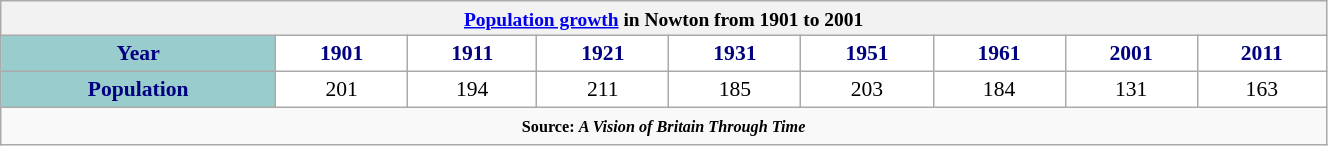<table class="wikitable" style="font-size:90%;width:70%;border:0px;text-align:center;line-height:120%;">
<tr>
<th colspan="12" style="text-align:center;font-size:90%;"><a href='#'>Population growth</a> in Nowton from 1901 to 2001</th>
</tr>
<tr>
<th style="background: #99CCCC; color: #000080" height="17">Year</th>
<th style="background: #FFFFFF; color:#000080;">1901</th>
<th style="background: #FFFFFF; color:#000080;">1911</th>
<th style="background: #FFFFFF; color:#000080;">1921</th>
<th style="background: #FFFFFF; color:#000080;">1931</th>
<th style="background: #FFFFFF; color:#000080;">1951</th>
<th style="background: #FFFFFF; color:#000080;">1961</th>
<th style="background: #FFFFFF; color:#000080;">2001</th>
<th style="background: #FFFFFF; color:#000080;">2011</th>
</tr>
<tr Align="center">
<th style="background: #99CCCC; color: #000080" height="17">Population</th>
<td style="background: #FFFFFF; color: black;">201</td>
<td style="background: #FFFFFF; color: black;">194</td>
<td style="background: #FFFFFF; color: black;">211</td>
<td style="background: #FFFFFF; color: black;">185</td>
<td style="background: #FFFFFF; color: black;">203</td>
<td style="background: #FFFFFF; color: black;">184</td>
<td style="background: #FFFFFF; color: black;">131</td>
<td style="background: #FFFFFF; color; black;">163</td>
</tr>
<tr>
<td colspan="12" style="text-align:center;font-size:90%;"><small><strong>Source: <em>A Vision of Britain Through Time</em></strong></small></td>
</tr>
</table>
